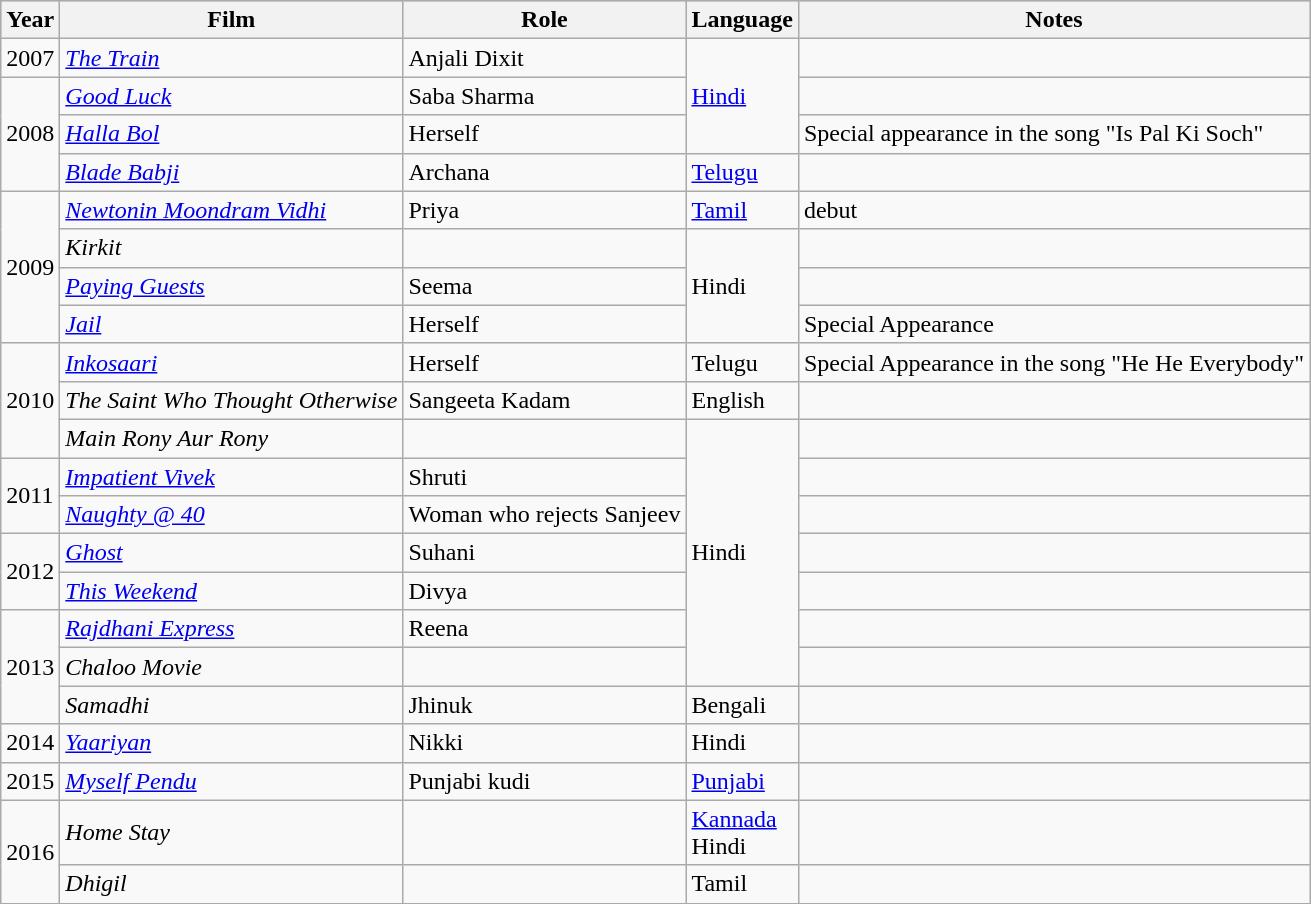<table class="wikitable sortable">
<tr style="background:#ccc; text-align:center;">
<th>Year</th>
<th>Film</th>
<th>Role</th>
<th>Language</th>
<th class="unsortable">Notes</th>
</tr>
<tr>
<td>2007</td>
<td><em><a href='#'>The Train</a></em></td>
<td>Anjali Dixit</td>
<td rowspan=3><a href='#'>Hindi</a></td>
<td></td>
</tr>
<tr>
<td rowspan="3">2008</td>
<td><em><a href='#'>Good Luck</a></em></td>
<td>Saba Sharma</td>
<td></td>
</tr>
<tr>
<td><em><a href='#'>Halla Bol</a></em></td>
<td>Herself</td>
<td>Special appearance in the song "Is Pal Ki Soch"</td>
</tr>
<tr>
<td><em><a href='#'>Blade Babji</a></em></td>
<td>Archana</td>
<td><a href='#'>Telugu</a></td>
<td></td>
</tr>
<tr>
<td rowspan="4">2009</td>
<td><em><a href='#'>Newtonin Moondram Vidhi</a></em></td>
<td>Priya</td>
<td><a href='#'>Tamil</a></td>
<td>debut</td>
</tr>
<tr>
<td><em>Kirkit</em></td>
<td></td>
<td rowspan=3>Hindi</td>
<td></td>
</tr>
<tr>
<td><em><a href='#'>Paying Guests</a></em></td>
<td>Seema</td>
<td></td>
</tr>
<tr>
<td><em><a href='#'>Jail</a></em></td>
<td>Herself</td>
<td>Special Appearance</td>
</tr>
<tr>
<td rowspan="3">2010</td>
<td><em><a href='#'>Inkosaari</a></em></td>
<td>Herself</td>
<td>Telugu</td>
<td>Special Appearance in the song "He He Everybody"</td>
</tr>
<tr>
<td><em>The Saint Who Thought Otherwise</em></td>
<td>Sangeeta Kadam</td>
<td>English</td>
<td></td>
</tr>
<tr>
<td><em>Main Rony Aur Rony</em></td>
<td></td>
<td rowspan=7>Hindi</td>
<td></td>
</tr>
<tr>
<td rowspan="2">2011</td>
<td><em><a href='#'>Impatient Vivek</a></em></td>
<td>Shruti</td>
<td></td>
</tr>
<tr>
<td><em><a href='#'>Naughty @ 40</a></em></td>
<td>Woman who rejects Sanjeev</td>
<td></td>
</tr>
<tr>
<td rowspan="2">2012</td>
<td><em><a href='#'>Ghost</a></em></td>
<td>Suhani</td>
<td></td>
</tr>
<tr>
<td><em><a href='#'>This Weekend</a></em></td>
<td>Divya</td>
<td></td>
</tr>
<tr>
<td rowspan="3">2013</td>
<td><em><a href='#'>Rajdhani Express</a></em></td>
<td>Reena</td>
<td></td>
</tr>
<tr>
<td><em>Chaloo Movie</em></td>
<td></td>
<td></td>
</tr>
<tr>
<td><em>Samadhi</em></td>
<td>Jhinuk</td>
<td>Bengali</td>
<td></td>
</tr>
<tr>
<td rowspan="1">2014</td>
<td><em><a href='#'>Yaariyan</a></em></td>
<td>Nikki</td>
<td>Hindi</td>
<td></td>
</tr>
<tr>
<td rowspan="1">2015</td>
<td><em><a href='#'>Myself Pendu</a></em></td>
<td>Punjabi kudi</td>
<td><a href='#'>Punjabi</a></td>
<td></td>
</tr>
<tr>
<td rowspan="2">2016</td>
<td><em>Home Stay</em></td>
<td></td>
<td><a href='#'>Kannada</a> <br> Hindi</td>
<td></td>
</tr>
<tr>
<td><em>Dhigil</em></td>
<td></td>
<td>Tamil</td>
<td></td>
</tr>
<tr>
</tr>
</table>
